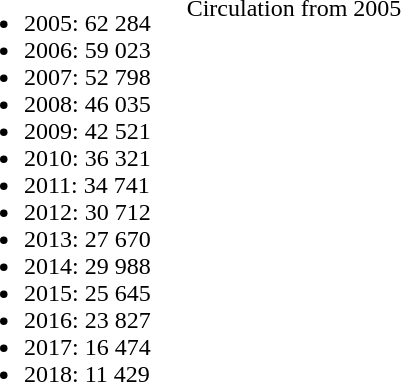<table CELLPADDING="10">
<tr>
<td valign="top"><br><ul><li>2005: 62 284</li><li>2006: 59 023</li><li>2007: 52 798</li><li>2008: 46 035</li><li>2009: 42 521</li><li>2010: 36 321</li><li>2011: 34 741</li><li>2012: 30 712</li><li>2013: 27 670</li><li>2014: 29 988</li><li>2015: 25 645</li><li>2016: 23 827</li><li>2017: 16 474</li><li>2018: 11 429</li></ul></td>
<td valign="top"><br><table border=0 cellpadding=2 cellspacing=0 align=center>
<tr>
<td></td>
</tr>
<tr>
<td align="center">Circulation from 2005</td>
</tr>
</table>
</td>
</tr>
</table>
